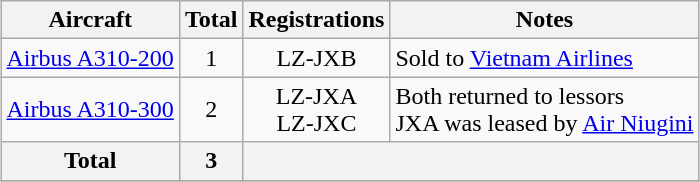<table class="wikitable" style="margin:0.5em auto">
<tr>
<th>Aircraft</th>
<th>Total</th>
<th>Registrations</th>
<th>Notes</th>
</tr>
<tr>
<td><a href='#'>Airbus A310-200</a></td>
<td align=center>1</td>
<td align=center>LZ-JXB</td>
<td>Sold to <a href='#'>Vietnam Airlines</a></td>
</tr>
<tr>
<td><a href='#'>Airbus A310-300</a></td>
<td align=center>2</td>
<td align=center>LZ-JXA<br>LZ-JXC</td>
<td>Both returned to lessors<br>JXA was leased by <a href='#'>Air Niugini</a></td>
</tr>
<tr>
<th>Total</th>
<th align=center>3</th>
<th colspan=2></th>
</tr>
<tr>
</tr>
</table>
